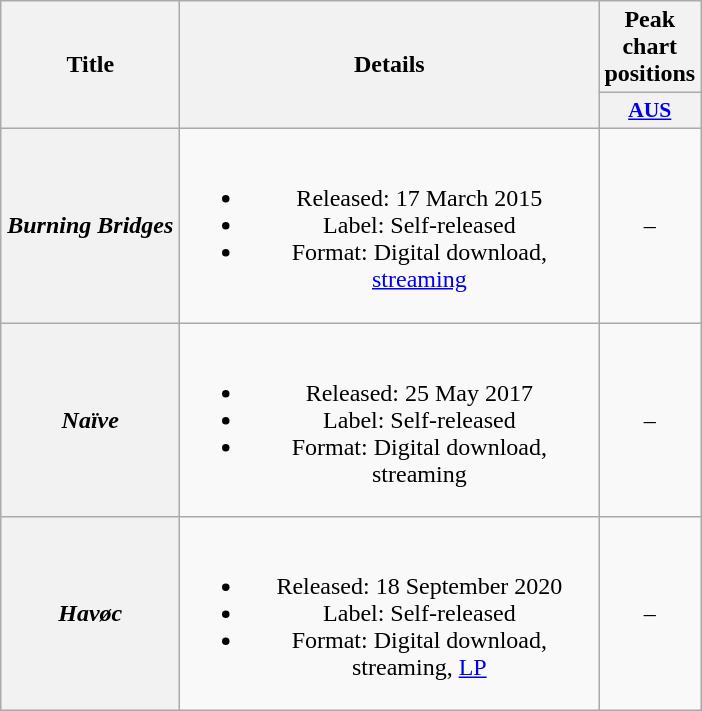<table class="wikitable plainrowheaders" style="text-align:center;">
<tr>
<th scope="col" rowspan="2" style="width:7em;">Title</th>
<th scope="col" rowspan="2" style="width:17em;">Details</th>
<th scope="col" colspan="1">Peak chart positions</th>
</tr>
<tr>
<th scope="col" style="width:3em;font-size:90%;"><a href='#'>AUS</a></th>
</tr>
<tr>
<th scope="row"><em>Burning Bridges</em></th>
<td><br><ul><li>Released: 17 March 2015</li><li>Label: Self-released</li><li>Format: Digital download, <a href='#'>streaming</a></li></ul></td>
<td>–</td>
</tr>
<tr>
<th scope="row"><em>Naïve</em></th>
<td><br><ul><li>Released: 25 May 2017</li><li>Label: Self-released</li><li>Format: Digital download, streaming</li></ul></td>
<td>–</td>
</tr>
<tr>
<th scope="row"><em>Havøc</em></th>
<td><br><ul><li>Released: 18 September 2020</li><li>Label: Self-released</li><li>Format: Digital download, streaming, <a href='#'>LP</a></li></ul></td>
<td>–</td>
</tr>
</table>
